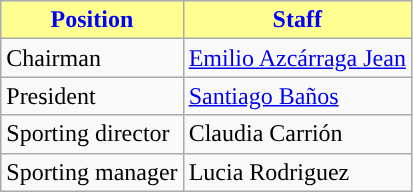<table class="wikitable">
<tr>
<th style=background-color:#FFFF91;color:Blue>Position</th>
<th style=background-color:#FFFF91;color:Blue>Staff</th>
</tr>
<tr>
<td>Chairman</td>
<td> <a href='#'>Emilio Azcárraga Jean</a></td>
</tr>
<tr>
<td>President</td>
<td> <a href='#'>Santiago Baños</a></td>
</tr>
<tr>
<td>Sporting director</td>
<td> Claudia Carrión</td>
</tr>
<tr>
<td>Sporting manager</td>
<td> Lucia Rodriguez</td>
</tr>
</table>
